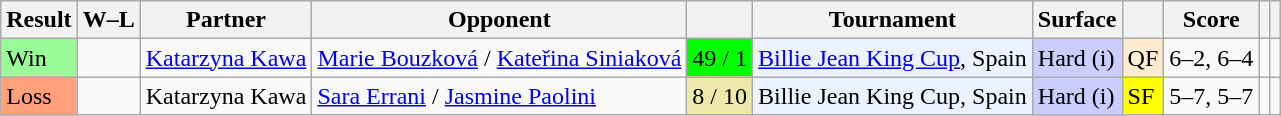<table class="wikitable sortable">
<tr>
<th>Result</th>
<th class=unsortable>W–L</th>
<th>Partner</th>
<th>Opponent</th>
<th></th>
<th>Tournament</th>
<th>Surface</th>
<th class=unsortable></th>
<th class=unsortable>Score</th>
<th></th>
<th class=unsortable></th>
</tr>
<tr>
<td bgcolor=98fb98>Win</td>
<td></td>
<td> <a href='#'>Katarzyna Kawa</a></td>
<td> <a href='#'>Marie Bouzková</a> /  <a href='#'>Kateřina Siniaková</a></td>
<td bgcolor=lime>49 / 1</td>
<td bgcolor=ecf2ff><a href='#'>Billie Jean King Cup</a>, Spain</td>
<td bgcolor=ccccff>Hard (i)</td>
<td bgcolor=ffebcd>QF</td>
<td>6–2, 6–4</td>
<td></td>
<td></td>
</tr>
<tr>
<td bgcolor=ffa07a>Loss</td>
<td></td>
<td> Katarzyna Kawa</td>
<td> <a href='#'>Sara Errani</a> /  <a href='#'>Jasmine Paolini</a></td>
<td style="text-align:center; background:#eee8aa">8 / 10</td>
<td bgcolor=ecf2ff>Billie Jean King Cup, Spain</td>
<td bgcolor=ccccff>Hard (i)</td>
<td bgcolor=yellow>SF</td>
<td>5–7, 5–7</td>
<td></td>
<td></td>
</tr>
</table>
